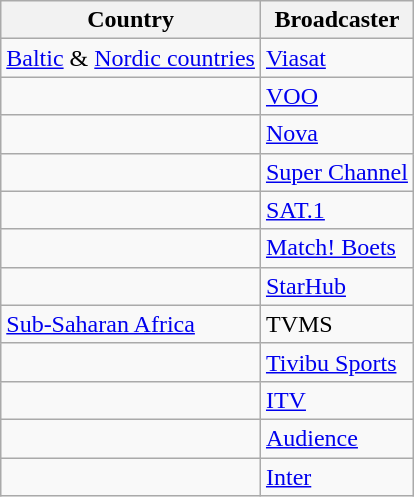<table class="wikitable">
<tr>
<th align=center>Country</th>
<th align=center>Broadcaster</th>
</tr>
<tr>
<td><a href='#'>Baltic</a> & <a href='#'>Nordic countries</a></td>
<td><a href='#'>Viasat</a></td>
</tr>
<tr>
<td></td>
<td><a href='#'>VOO</a></td>
</tr>
<tr>
<td></td>
<td><a href='#'>Nova</a></td>
</tr>
<tr>
<td></td>
<td><a href='#'>Super Channel</a></td>
</tr>
<tr>
<td></td>
<td><a href='#'>SAT.1</a></td>
</tr>
<tr>
<td></td>
<td><a href='#'>Match! Boets</a></td>
</tr>
<tr>
<td></td>
<td><a href='#'>StarHub</a></td>
</tr>
<tr>
<td><a href='#'>Sub-Saharan Africa</a></td>
<td>TVMS</td>
</tr>
<tr>
<td></td>
<td><a href='#'>Tivibu Sports</a></td>
</tr>
<tr>
<td></td>
<td><a href='#'>ITV</a></td>
</tr>
<tr>
<td></td>
<td><a href='#'>Audience</a></td>
</tr>
<tr>
<td></td>
<td><a href='#'>Inter</a></td>
</tr>
</table>
